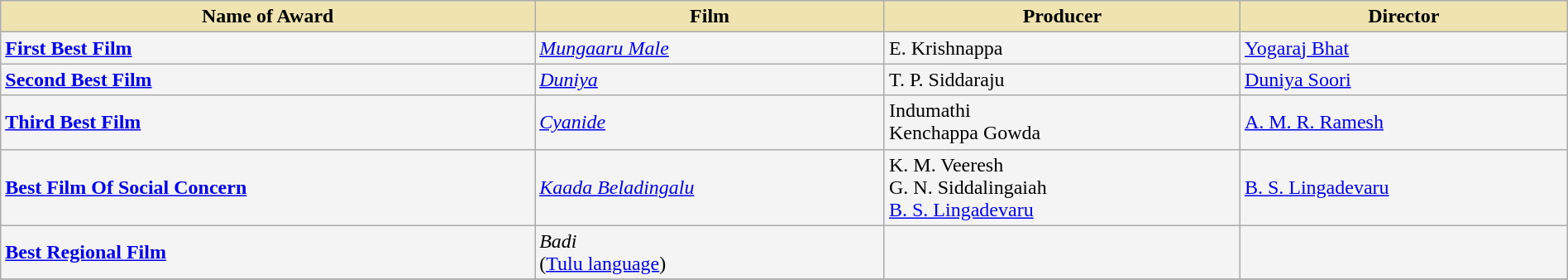<table class="wikitable" style="width:100%;">
<tr>
<th style="background-color:#EFE4B0;">Name of Award</th>
<th style="background-color:#EFE4B0;">Film</th>
<th style="background-color:#EFE4B0;">Producer</th>
<th style="background-color:#EFE4B0;">Director</th>
</tr>
<tr style="background-color:#F4F4F4">
<td><strong><a href='#'>First Best Film</a></strong></td>
<td><em><a href='#'>Mungaaru Male</a></em></td>
<td>E. Krishnappa</td>
<td><a href='#'>Yogaraj Bhat</a></td>
</tr>
<tr style="background-color:#F4F4F4">
<td><strong><a href='#'>Second Best Film</a></strong></td>
<td><em><a href='#'>Duniya</a></em></td>
<td>T. P. Siddaraju</td>
<td><a href='#'>Duniya Soori</a></td>
</tr>
<tr style="background-color:#F4F4F4">
<td><strong><a href='#'>Third Best Film</a></strong></td>
<td><em><a href='#'>Cyanide</a></em></td>
<td>Indumathi<br>Kenchappa Gowda</td>
<td><a href='#'>A. M. R. Ramesh</a></td>
</tr>
<tr style="background-color:#F4F4F4">
<td><strong><a href='#'>Best Film Of Social Concern</a></strong></td>
<td><em><a href='#'>Kaada Beladingalu</a></em></td>
<td>K. M. Veeresh<br>G. N. Siddalingaiah<br><a href='#'>B. S. Lingadevaru</a></td>
<td><a href='#'>B. S. Lingadevaru</a></td>
</tr>
<tr style="background-color:#F4F4F4">
<td><strong><a href='#'>Best Regional Film</a></strong></td>
<td><em>Badi</em><br>(<a href='#'>Tulu language</a>)</td>
<td></td>
<td></td>
</tr>
<tr style="background-color:#F4F4F4">
</tr>
</table>
